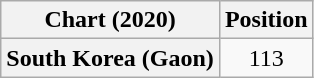<table class="wikitable plainrowheaders" style="text-align:center">
<tr>
<th scope="col">Chart (2020)</th>
<th scope="col">Position</th>
</tr>
<tr>
<th scope="row">South Korea (Gaon)</th>
<td>113</td>
</tr>
</table>
